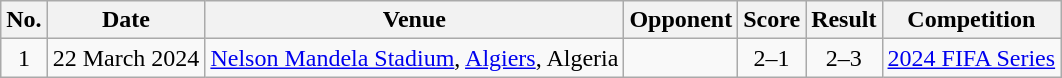<table class="wikitable sortable">
<tr>
<th scope="col">No.</th>
<th scope="col">Date</th>
<th scope="col">Venue</th>
<th scope="col">Opponent</th>
<th scope="col">Score</th>
<th scope="col">Result</th>
<th scope="col">Competition</th>
</tr>
<tr>
<td align="center">1</td>
<td>22 March 2024</td>
<td><a href='#'>Nelson Mandela Stadium</a>, <a href='#'>Algiers</a>, Algeria</td>
<td></td>
<td align="center">2–1</td>
<td align="center">2–3</td>
<td><a href='#'>2024 FIFA Series</a></td>
</tr>
</table>
